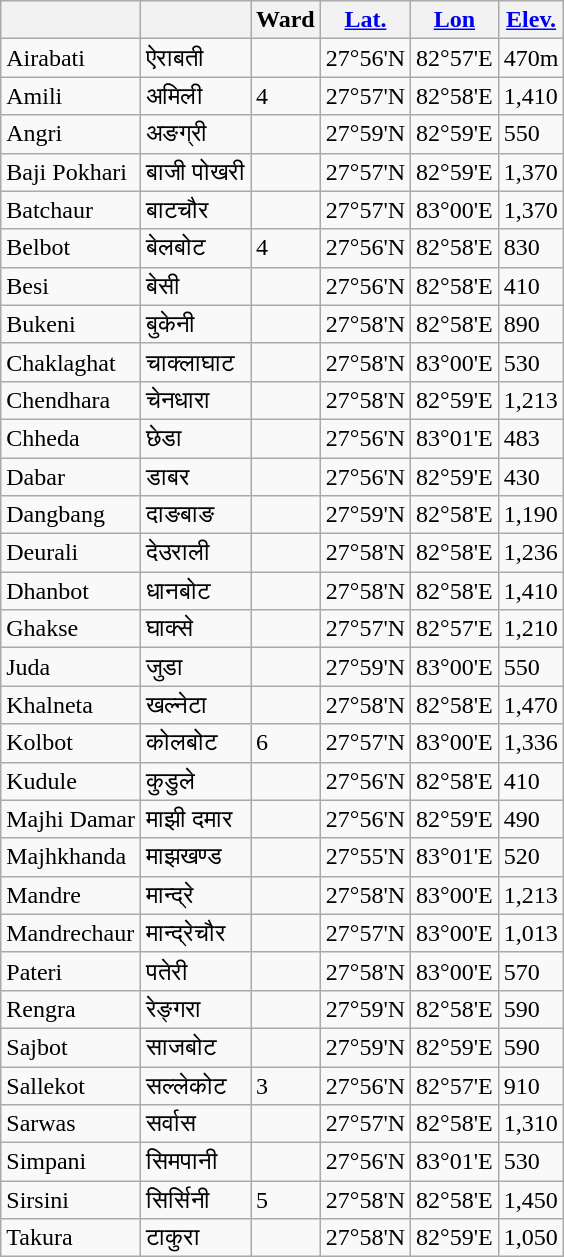<table class="wikitable">
<tr>
<th></th>
<th></th>
<th>Ward</th>
<th><a href='#'>Lat.</a></th>
<th><a href='#'>Lon</a></th>
<th><a href='#'>Elev.</a></th>
</tr>
<tr>
<td>Airabati</td>
<td>ऐराबती</td>
<td></td>
<td>27°56'N</td>
<td>82°57'E</td>
<td> 470m</td>
</tr>
<tr>
<td>Amili</td>
<td>अमिली</td>
<td>4</td>
<td>27°57'N</td>
<td>82°58'E</td>
<td>1,410</td>
</tr>
<tr>
<td>Angri</td>
<td>अङग्री</td>
<td></td>
<td>27°59'N</td>
<td>82°59'E</td>
<td> 550</td>
</tr>
<tr>
<td>Baji Pokhari</td>
<td>बाजी पोखरी</td>
<td></td>
<td>27°57'N</td>
<td>82°59'E</td>
<td>1,370</td>
</tr>
<tr>
<td>Batchaur</td>
<td>बाटचौर</td>
<td></td>
<td>27°57'N</td>
<td>83°00'E</td>
<td>1,370</td>
</tr>
<tr>
<td>Belbot</td>
<td>बेलबोट</td>
<td>4</td>
<td>27°56'N</td>
<td>82°58'E</td>
<td> 830</td>
</tr>
<tr>
<td>Besi</td>
<td>बेसी</td>
<td></td>
<td>27°56'N</td>
<td>82°58'E</td>
<td> 410</td>
</tr>
<tr>
<td>Bukeni</td>
<td>बुकेनी</td>
<td></td>
<td>27°58'N</td>
<td>82°58'E</td>
<td> 890</td>
</tr>
<tr>
<td>Chaklaghat</td>
<td>चाक्लाघाट</td>
<td></td>
<td>27°58'N</td>
<td>83°00'E</td>
<td> 530</td>
</tr>
<tr>
<td>Chendhara</td>
<td>चेनधारा</td>
<td></td>
<td>27°58'N</td>
<td>82°59'E</td>
<td>1,213</td>
</tr>
<tr>
<td>Chheda</td>
<td>छेडा</td>
<td></td>
<td>27°56'N</td>
<td>83°01'E</td>
<td> 483</td>
</tr>
<tr>
<td>Dabar</td>
<td>डाबर</td>
<td></td>
<td>27°56'N</td>
<td>82°59'E</td>
<td> 430</td>
</tr>
<tr>
<td>Dangbang</td>
<td>दाङबाङ</td>
<td></td>
<td>27°59'N</td>
<td>82°58'E</td>
<td>1,190</td>
</tr>
<tr>
<td>Deurali</td>
<td>देउराली</td>
<td></td>
<td>27°58'N</td>
<td>82°58'E</td>
<td>1,236</td>
</tr>
<tr>
<td>Dhanbot</td>
<td>धानबोट</td>
<td></td>
<td>27°58'N</td>
<td>82°58'E</td>
<td>1,410</td>
</tr>
<tr>
<td>Ghakse</td>
<td>घाक्से</td>
<td></td>
<td>27°57'N</td>
<td>82°57'E</td>
<td>1,210</td>
</tr>
<tr>
<td>Juda</td>
<td>जुडा</td>
<td></td>
<td>27°59'N</td>
<td>83°00'E</td>
<td> 550</td>
</tr>
<tr>
<td>Khalneta</td>
<td>खल्नेटा</td>
<td></td>
<td>27°58'N</td>
<td>82°58'E</td>
<td>1,470</td>
</tr>
<tr>
<td>Kolbot</td>
<td>कोलबोट</td>
<td>6</td>
<td>27°57'N</td>
<td>83°00'E</td>
<td>1,336</td>
</tr>
<tr>
<td>Kudule</td>
<td>कुडुले</td>
<td></td>
<td>27°56'N</td>
<td>82°58'E</td>
<td> 410</td>
</tr>
<tr>
<td>Majhi Damar</td>
<td>माझी दमार</td>
<td></td>
<td>27°56'N</td>
<td>82°59'E</td>
<td> 490</td>
</tr>
<tr>
<td>Majhkhanda</td>
<td>माझखण्ड</td>
<td></td>
<td>27°55'N</td>
<td>83°01'E</td>
<td> 520</td>
</tr>
<tr>
<td>Mandre</td>
<td>मान्द्रे</td>
<td></td>
<td>27°58'N</td>
<td>83°00'E</td>
<td>1,213</td>
</tr>
<tr>
<td>Mandrechaur</td>
<td>मान्द्रेचौर</td>
<td></td>
<td>27°57'N</td>
<td>83°00'E</td>
<td>1,013</td>
</tr>
<tr>
<td>Pateri</td>
<td>पतेरी</td>
<td></td>
<td>27°58'N</td>
<td>83°00'E</td>
<td> 570</td>
</tr>
<tr>
<td>Rengra</td>
<td>रेङ्गरा</td>
<td></td>
<td>27°59'N</td>
<td>82°58'E</td>
<td> 590</td>
</tr>
<tr>
<td>Sajbot</td>
<td>साजबोट</td>
<td></td>
<td>27°59'N</td>
<td>82°59'E</td>
<td> 590</td>
</tr>
<tr>
<td>Sallekot</td>
<td>सल्लेकोट</td>
<td>3</td>
<td>27°56'N</td>
<td>82°57'E</td>
<td> 910</td>
</tr>
<tr>
<td>Sarwas</td>
<td>सर्वास</td>
<td></td>
<td>27°57'N</td>
<td>82°58'E</td>
<td>1,310</td>
</tr>
<tr>
<td>Simpani</td>
<td>सिमपानी</td>
<td></td>
<td>27°56'N</td>
<td>83°01'E</td>
<td> 530</td>
</tr>
<tr>
<td>Sirsini</td>
<td>सिर्सिनी</td>
<td>5</td>
<td>27°58'N</td>
<td>82°58'E</td>
<td>1,450</td>
</tr>
<tr>
<td>Takura</td>
<td>टाकुरा</td>
<td></td>
<td>27°58'N</td>
<td>82°59'E</td>
<td>1,050</td>
</tr>
</table>
